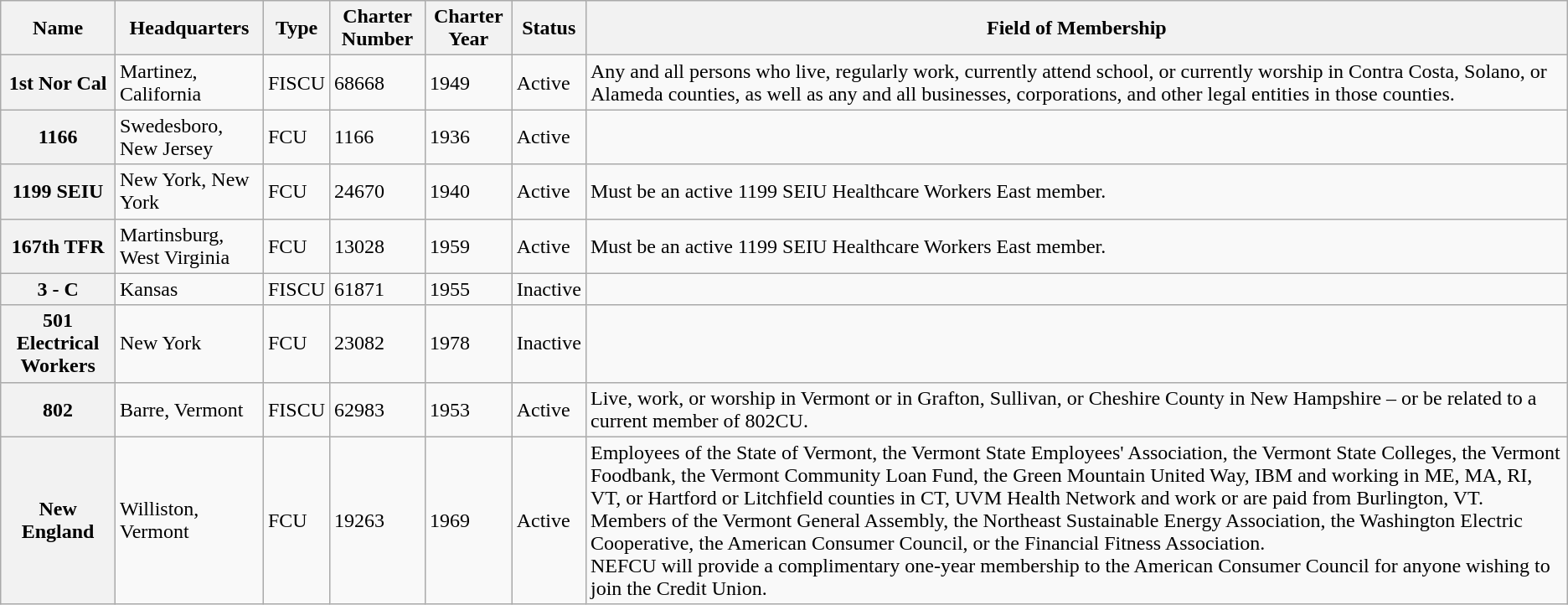<table class="wikitable">
<tr>
<th>Name</th>
<th>Headquarters</th>
<th>Type</th>
<th>Charter Number</th>
<th>Charter Year</th>
<th>Status</th>
<th>Field of Membership</th>
</tr>
<tr>
<th>1st Nor Cal</th>
<td>Martinez, California</td>
<td>FISCU</td>
<td>68668</td>
<td>1949</td>
<td>Active</td>
<td>Any and all persons who live, regularly work, currently attend school, or currently worship in Contra Costa, Solano, or Alameda counties, as well as any and all businesses, corporations, and other legal entities in those counties.</td>
</tr>
<tr>
<th>1166</th>
<td>Swedesboro, New Jersey</td>
<td>FCU</td>
<td>1166</td>
<td>1936</td>
<td>Active</td>
<td></td>
</tr>
<tr>
<th>1199 SEIU</th>
<td>New York, New York</td>
<td>FCU</td>
<td>24670</td>
<td>1940</td>
<td>Active</td>
<td>Must be an active 1199 SEIU Healthcare Workers East member.</td>
</tr>
<tr>
<th>167th TFR</th>
<td>Martinsburg, West Virginia</td>
<td>FCU</td>
<td>13028</td>
<td>1959</td>
<td>Active</td>
<td>Must be an active 1199 SEIU Healthcare Workers East member.</td>
</tr>
<tr>
<th>3 - C</th>
<td>Kansas</td>
<td>FISCU</td>
<td>61871</td>
<td>1955</td>
<td>Inactive</td>
<td></td>
</tr>
<tr>
<th>501 Electrical Workers</th>
<td>New York</td>
<td>FCU</td>
<td>23082</td>
<td>1978</td>
<td>Inactive</td>
<td></td>
</tr>
<tr>
<th>802</th>
<td>Barre, Vermont</td>
<td>FISCU</td>
<td>62983</td>
<td>1953</td>
<td>Active</td>
<td>Live, work, or worship in Vermont or in Grafton, Sullivan, or Cheshire County in New Hampshire – or be related to a current member of 802CU.</td>
</tr>
<tr>
<th>New England</th>
<td>Williston, Vermont</td>
<td>FCU</td>
<td>19263</td>
<td>1969</td>
<td>Active</td>
<td>Employees of the State of Vermont, the Vermont State Employees' Association, the Vermont State Colleges, the Vermont Foodbank, the Vermont Community Loan Fund, the Green Mountain United Way, IBM and working in ME, MA, RI, VT, or Hartford or Litchfield counties in CT, UVM Health Network and work or are paid from Burlington, VT. Members of the Vermont General Assembly, the Northeast Sustainable Energy Association, the Washington Electric Cooperative, the American Consumer Council, or the Financial Fitness Association.<br>NEFCU will provide a complimentary one-year membership to the American Consumer Council for anyone wishing to join the Credit Union.</td>
</tr>
</table>
